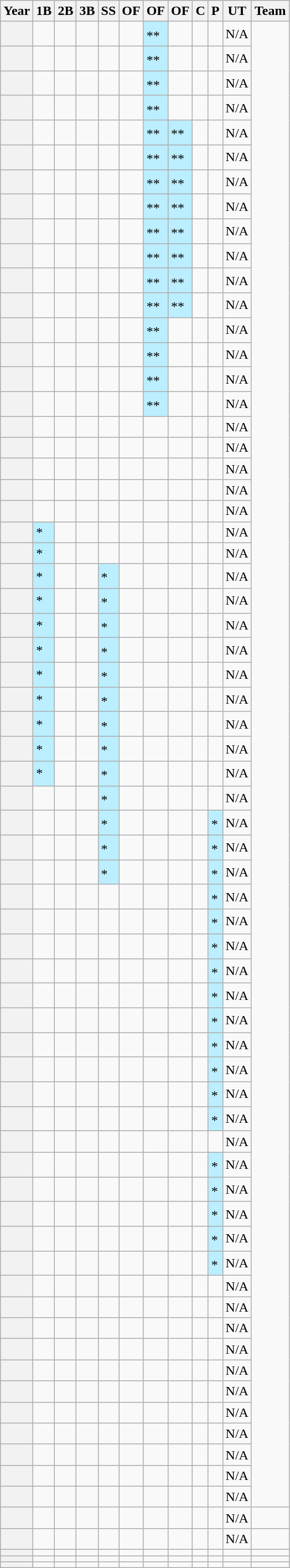<table class="wikitable sortable">
<tr>
<th scope="col">Year</th>
<th scope="col">1B</th>
<th scope="col">2B</th>
<th scope="col">3B</th>
<th scope="col">SS</th>
<th scope="col">OF</th>
<th scope="col">OF</th>
<th scope="col">OF</th>
<th scope="col">C</th>
<th scope="col">P</th>
<th scope="col">UT</th>
<th scope="col">Team</th>
</tr>
<tr>
<th scope="row"></th>
<td><sup></sup></td>
<td><em></em><sup></sup></td>
<td><em></em></td>
<td></td>
<td><em></em><sup></sup></td>
<td style="background:#bef;">**<sup></sup></td>
<td><em></em><sup></sup></td>
<td><em></em></td>
<td><em></em></td>
<td>N/A</td>
</tr>
<tr>
<th scope="row"></th>
<td><sup></sup></td>
<td><sup></sup></td>
<td></td>
<td></td>
<td><sup></sup></td>
<td style="background:#bef;">**<sup></sup></td>
<td><sup></sup></td>
<td></td>
<td></td>
<td>N/A</td>
</tr>
<tr>
<th scope="row"></th>
<td><sup></sup></td>
<td></td>
<td></td>
<td></td>
<td></td>
<td style="background:#bef;">**<sup></sup></td>
<td><sup></sup></td>
<td></td>
<td></td>
<td>N/A</td>
</tr>
<tr>
<th scope="row"></th>
<td></td>
<td><sup></sup></td>
<td></td>
<td><sup></sup></td>
<td></td>
<td style="background:#bef;">**<sup></sup></td>
<td><sup></sup></td>
<td></td>
<td></td>
<td>N/A</td>
</tr>
<tr>
<th scope="row"></th>
<td></td>
<td><sup></sup></td>
<td></td>
<td></td>
<td></td>
<td style="background:#bef;">**<sup></sup></td>
<td style="background:#bef;">**<sup></sup></td>
<td></td>
<td></td>
<td>N/A</td>
</tr>
<tr>
<th scope="row"></th>
<td></td>
<td></td>
<td></td>
<td></td>
<td></td>
<td style="background:#bef;">**<sup></sup></td>
<td style="background:#bef;">**<sup></sup></td>
<td></td>
<td></td>
<td>N/A</td>
</tr>
<tr>
<th scope="row"></th>
<td></td>
<td><sup></sup></td>
<td></td>
<td></td>
<td></td>
<td style="background:#bef;">**<sup></sup></td>
<td style="background:#bef;">**<sup></sup></td>
<td></td>
<td></td>
<td>N/A</td>
</tr>
<tr>
<th scope="row"></th>
<td></td>
<td><sup></sup></td>
<td><sup></sup></td>
<td></td>
<td></td>
<td style="background:#bef;">**<sup></sup></td>
<td style="background:#bef;">**<sup></sup></td>
<td></td>
<td></td>
<td>N/A</td>
</tr>
<tr>
<th scope="row"></th>
<td></td>
<td><sup></sup></td>
<td><sup></sup></td>
<td></td>
<td></td>
<td style="background:#bef;">**<sup></sup></td>
<td style="background:#bef;">**<sup></sup></td>
<td><sup></sup></td>
<td><sup></sup></td>
<td>N/A</td>
</tr>
<tr>
<th scope="row"></th>
<td></td>
<td><sup></sup></td>
<td><sup></sup></td>
<td></td>
<td></td>
<td style="background:#bef;">**<sup></sup></td>
<td style="background:#bef;">**<sup></sup></td>
<td></td>
<td><sup></sup></td>
<td>N/A</td>
</tr>
<tr>
<th scope="row"></th>
<td></td>
<td><sup></sup></td>
<td><sup></sup></td>
<td></td>
<td></td>
<td style="background:#bef;">**<sup></sup></td>
<td style="background:#bef;">**<sup></sup></td>
<td></td>
<td><sup></sup></td>
<td>N/A</td>
</tr>
<tr>
<th scope="row"></th>
<td></td>
<td></td>
<td><sup></sup></td>
<td></td>
<td></td>
<td style="background:#bef;">**<sup></sup></td>
<td style="background:#bef;">**<sup></sup></td>
<td><sup></sup></td>
<td><sup></sup></td>
<td>N/A</td>
</tr>
<tr>
<th scope="row"></th>
<td></td>
<td></td>
<td></td>
<td></td>
<td></td>
<td style="background:#bef;">**<sup></sup></td>
<td></td>
<td><sup></sup></td>
<td><sup></sup></td>
<td>N/A</td>
</tr>
<tr>
<th scope="row"></th>
<td></td>
<td></td>
<td></td>
<td></td>
<td></td>
<td style="background:#bef;">**<sup></sup></td>
<td></td>
<td><sup></sup></td>
<td><sup></sup></td>
<td>N/A</td>
</tr>
<tr>
<th scope="row"></th>
<td></td>
<td></td>
<td></td>
<td></td>
<td></td>
<td style="background:#bef;">**<sup></sup></td>
<td></td>
<td><sup></sup></td>
<td><sup></sup></td>
<td>N/A</td>
</tr>
<tr>
<th scope="row"></th>
<td></td>
<td></td>
<td></td>
<td></td>
<td></td>
<td style="background:#bef;">**<sup></sup></td>
<td></td>
<td><sup></sup></td>
<td><sup></sup></td>
<td>N/A</td>
</tr>
<tr>
<th scope="row"></th>
<td></td>
<td><sup></sup></td>
<td></td>
<td></td>
<td></td>
<td></td>
<td></td>
<td><sup></sup></td>
<td><sup></sup></td>
<td>N/A</td>
</tr>
<tr>
<th scope="row"></th>
<td></td>
<td><sup></sup></td>
<td></td>
<td></td>
<td></td>
<td></td>
<td></td>
<td><sup></sup></td>
<td></td>
<td>N/A</td>
</tr>
<tr>
<th scope="row"></th>
<td></td>
<td><sup></sup></td>
<td></td>
<td></td>
<td></td>
<td></td>
<td></td>
<td><sup></sup></td>
<td></td>
<td>N/A</td>
</tr>
<tr>
<th scope="row"></th>
<td></td>
<td><sup></sup></td>
<td><sup></sup></td>
<td></td>
<td></td>
<td></td>
<td></td>
<td><sup></sup></td>
<td><sup></sup></td>
<td>N/A</td>
</tr>
<tr>
<th scope="row"></th>
<td></td>
<td><sup></sup></td>
<td><sup></sup></td>
<td></td>
<td></td>
<td></td>
<td><sup></sup></td>
<td><sup></sup></td>
<td><sup></sup></td>
<td>N/A</td>
</tr>
<tr>
<th scope="row"></th>
<td style="background:#bef;">*</td>
<td></td>
<td><sup></sup></td>
<td></td>
<td></td>
<td></td>
<td><sup></sup></td>
<td></td>
<td><sup></sup></td>
<td>N/A</td>
</tr>
<tr>
<th scope="row"></th>
<td style="background:#bef;">*</td>
<td></td>
<td><sup></sup></td>
<td></td>
<td><sup></sup></td>
<td></td>
<td><sup></sup></td>
<td></td>
<td><sup></sup></td>
<td>N/A</td>
</tr>
<tr>
<th scope="row"></th>
<td style="background:#bef;">*</td>
<td></td>
<td><sup></sup></td>
<td style="background:#bef;">*<sup></sup></td>
<td><sup></sup></td>
<td></td>
<td><sup></sup></td>
<td><sup></sup></td>
<td><sup></sup></td>
<td>N/A</td>
</tr>
<tr>
<th scope="row"></th>
<td style="background:#bef;">*</td>
<td></td>
<td><sup></sup></td>
<td style="background:#bef;">*<sup></sup></td>
<td></td>
<td></td>
<td><sup></sup></td>
<td><sup></sup></td>
<td><sup></sup></td>
<td>N/A</td>
</tr>
<tr>
<th scope="row"></th>
<td style="background:#bef;">*</td>
<td></td>
<td><sup></sup></td>
<td style="background:#bef;">*<sup></sup></td>
<td></td>
<td></td>
<td><sup></sup></td>
<td><sup></sup></td>
<td><sup></sup></td>
<td>N/A</td>
</tr>
<tr>
<th scope="row"></th>
<td style="background:#bef;">*</td>
<td><sup></sup></td>
<td><sup></sup></td>
<td style="background:#bef;">*<sup></sup></td>
<td></td>
<td></td>
<td><sup></sup></td>
<td></td>
<td><sup></sup></td>
<td>N/A</td>
</tr>
<tr>
<th scope="row"></th>
<td style="background:#bef;">*</td>
<td><sup></sup></td>
<td><sup></sup></td>
<td style="background:#bef;">*<sup></sup></td>
<td></td>
<td></td>
<td><sup></sup></td>
<td></td>
<td></td>
<td>N/A</td>
</tr>
<tr>
<th scope="row"></th>
<td style="background:#bef;">*</td>
<td><sup></sup></td>
<td></td>
<td style="background:#bef;">*<sup></sup></td>
<td></td>
<td></td>
<td><sup></sup></td>
<td></td>
<td></td>
<td>N/A</td>
</tr>
<tr>
<th scope="row"></th>
<td style="background:#bef;">*</td>
<td><sup></sup></td>
<td><sup></sup></td>
<td style="background:#bef;">*<sup></sup></td>
<td></td>
<td></td>
<td><sup></sup></td>
<td></td>
<td></td>
<td>N/A</td>
</tr>
<tr>
<th scope="row"></th>
<td style="background:#bef;">*</td>
<td><sup></sup></td>
<td></td>
<td style="background:#bef;">*<sup></sup></td>
<td></td>
<td><sup></sup></td>
<td><sup></sup></td>
<td></td>
<td></td>
<td>N/A</td>
</tr>
<tr>
<th scope="row"></th>
<td style="background:#bef;">*</td>
<td><sup></sup></td>
<td></td>
<td style="background:#bef;">*<sup></sup></td>
<td></td>
<td><sup></sup></td>
<td></td>
<td></td>
<td></td>
<td>N/A</td>
</tr>
<tr>
<th scope="row"></th>
<td></td>
<td><sup></sup></td>
<td></td>
<td style="background:#bef;">*<sup></sup></td>
<td></td>
<td><sup></sup></td>
<td></td>
<td></td>
<td></td>
<td>N/A</td>
</tr>
<tr>
<th scope="row"></th>
<td></td>
<td><sup></sup></td>
<td></td>
<td style="background:#bef;">*<sup></sup></td>
<td></td>
<td><sup></sup></td>
<td></td>
<td></td>
<td style="background:#bef;">*<sup></sup></td>
<td>N/A</td>
</tr>
<tr>
<th scope="row"></th>
<td></td>
<td><sup></sup></td>
<td></td>
<td style="background:#bef;">*<sup></sup></td>
<td></td>
<td><sup></sup></td>
<td></td>
<td></td>
<td style="background:#bef;">*<sup></sup></td>
<td>N/A</td>
</tr>
<tr>
<th scope="row"></th>
<td></td>
<td></td>
<td></td>
<td style="background:#bef;">*<sup></sup></td>
<td></td>
<td><sup></sup></td>
<td></td>
<td></td>
<td style="background:#bef;">*<sup></sup></td>
<td>N/A</td>
</tr>
<tr>
<th scope="row"></th>
<td></td>
<td></td>
<td></td>
<td></td>
<td></td>
<td><sup></sup></td>
<td></td>
<td></td>
<td style="background:#bef;">*<sup></sup></td>
<td>N/A</td>
</tr>
<tr>
<th scope="row"></th>
<td><sup></sup></td>
<td><sup></sup></td>
<td></td>
<td><sup></sup></td>
<td></td>
<td></td>
<td></td>
<td></td>
<td style="background:#bef;">*<sup></sup></td>
<td>N/A</td>
</tr>
<tr>
<th scope="row"></th>
<td></td>
<td><sup></sup></td>
<td></td>
<td><sup></sup></td>
<td></td>
<td></td>
<td></td>
<td></td>
<td style="background:#bef;">*<sup></sup></td>
<td>N/A</td>
</tr>
<tr>
<th scope="row"></th>
<td></td>
<td><sup></sup></td>
<td></td>
<td><sup></sup></td>
<td></td>
<td></td>
<td></td>
<td></td>
<td style="background:#bef;">*<sup></sup></td>
<td>N/A</td>
</tr>
<tr>
<th scope="row"></th>
<td></td>
<td><sup></sup></td>
<td></td>
<td></td>
<td></td>
<td><sup></sup></td>
<td></td>
<td></td>
<td style="background:#bef;">*<sup></sup></td>
<td>N/A</td>
</tr>
<tr>
<th scope="row"></th>
<td></td>
<td></td>
<td><sup></sup></td>
<td></td>
<td></td>
<td><sup></sup></td>
<td></td>
<td></td>
<td style="background:#bef;">*<sup></sup></td>
<td>N/A</td>
</tr>
<tr>
<th scope="row"></th>
<td></td>
<td></td>
<td></td>
<td></td>
<td></td>
<td><sup></sup></td>
<td></td>
<td></td>
<td style="background:#bef;">*<sup></sup></td>
<td>N/A</td>
</tr>
<tr>
<th scope="row"></th>
<td></td>
<td></td>
<td><sup></sup></td>
<td></td>
<td></td>
<td></td>
<td></td>
<td></td>
<td style="background:#bef;">*<sup></sup></td>
<td>N/A</td>
</tr>
<tr>
<th scope="row"></th>
<td><sup></sup></td>
<td></td>
<td><sup></sup></td>
<td></td>
<td><sup></sup></td>
<td></td>
<td></td>
<td></td>
<td style="background:#bef;">*<sup></sup></td>
<td>N/A</td>
</tr>
<tr>
<th scope="row"></th>
<td><sup></sup></td>
<td></td>
<td><sup></sup></td>
<td></td>
<td><sup></sup></td>
<td></td>
<td></td>
<td></td>
<td style="background:#bef;">*<sup></sup></td>
<td>N/A</td>
</tr>
<tr>
<th scope="row"></th>
<td></td>
<td></td>
<td><sup></sup></td>
<td></td>
<td></td>
<td></td>
<td></td>
<td></td>
<td></td>
<td>N/A</td>
</tr>
<tr>
<th scope="row"></th>
<td><sup></sup></td>
<td></td>
<td><sup></sup></td>
<td></td>
<td></td>
<td></td>
<td></td>
<td></td>
<td style="background:#bef;">*<sup></sup></td>
<td>N/A</td>
</tr>
<tr>
<th scope="row"></th>
<td></td>
<td></td>
<td></td>
<td></td>
<td></td>
<td></td>
<td></td>
<td></td>
<td style="background:#bef;">*<sup></sup></td>
<td>N/A</td>
</tr>
<tr>
<th scope="row"></th>
<td></td>
<td></td>
<td><sup></sup></td>
<td></td>
<td></td>
<td></td>
<td></td>
<td></td>
<td style="background:#bef;">*<sup></sup></td>
<td>N/A</td>
</tr>
<tr>
<th scope="row"></th>
<td></td>
<td></td>
<td></td>
<td></td>
<td></td>
<td></td>
<td></td>
<td></td>
<td style="background:#bef;">*<sup></sup></td>
<td>N/A</td>
</tr>
<tr>
<th scope="row"></th>
<td></td>
<td></td>
<td></td>
<td></td>
<td></td>
<td></td>
<td></td>
<td></td>
<td style="background:#bef;">*<sup></sup></td>
<td>N/A</td>
</tr>
<tr>
<th scope="row"></th>
<td></td>
<td></td>
<td></td>
<td></td>
<td></td>
<td></td>
<td></td>
<td></td>
<td></td>
<td>N/A</td>
</tr>
<tr>
<th scope="row"></th>
<td></td>
<td></td>
<td><sup></sup></td>
<td></td>
<td></td>
<td></td>
<td></td>
<td></td>
<td></td>
<td>N/A</td>
</tr>
<tr>
<th scope="row"></th>
<td></td>
<td></td>
<td></td>
<td></td>
<td></td>
<td></td>
<td></td>
<td></td>
<td></td>
<td>N/A</td>
</tr>
<tr>
<th scope="row"></th>
<td></td>
<td></td>
<td></td>
<td></td>
<td></td>
<td></td>
<td></td>
<td></td>
<td></td>
<td>N/A</td>
</tr>
<tr>
<th scope="row"></th>
<td></td>
<td></td>
<td></td>
<td></td>
<td></td>
<td></td>
<td></td>
<td></td>
<td></td>
<td>N/A</td>
</tr>
<tr>
<th scope="row"></th>
<td></td>
<td></td>
<td></td>
<td></td>
<td></td>
<td></td>
<td></td>
<td></td>
<td></td>
<td>N/A</td>
</tr>
<tr>
<th scope="row"></th>
<td></td>
<td></td>
<td></td>
<td></td>
<td></td>
<td></td>
<td></td>
<td></td>
<td></td>
<td>N/A</td>
</tr>
<tr>
<th scope="row"></th>
<td></td>
<td></td>
<td></td>
<td></td>
<td></td>
<td></td>
<td></td>
<td></td>
<td></td>
<td>N/A</td>
</tr>
<tr>
<th scope="row"></th>
<td></td>
<td></td>
<td></td>
<td></td>
<td></td>
<td></td>
<td></td>
<td></td>
<td></td>
<td>N/A</td>
</tr>
<tr>
<th scope="row"></th>
<td></td>
<td></td>
<td></td>
<td></td>
<td></td>
<td></td>
<td></td>
<td></td>
<td></td>
<td>N/A</td>
</tr>
<tr>
<th scope="row"></th>
<td></td>
<td></td>
<td></td>
<td></td>
<td></td>
<td></td>
<td></td>
<td></td>
<td></td>
<td>N/A</td>
</tr>
<tr>
<th scope="row"></th>
<td></td>
<td></td>
<td></td>
<td></td>
<td></td>
<td></td>
<td></td>
<td></td>
<td></td>
<td>N/A</td>
<td></td>
</tr>
<tr>
<th scope="row"></th>
<td></td>
<td></td>
<td></td>
<td></td>
<td></td>
<td></td>
<td></td>
<td></td>
<td></td>
<td>N/A</td>
<td></td>
</tr>
<tr>
<th scope ="row"></th>
<td></td>
<td></td>
<td></td>
<td></td>
<td></td>
<td></td>
<td></td>
<td></td>
<td></td>
<td></td>
<td></td>
</tr>
<tr>
<th scope ="row"></th>
<td></td>
<td></td>
<td></td>
<td></td>
<td></td>
<td></td>
<td></td>
<td></td>
<td></td>
<td></td>
<td></td>
</tr>
<tr>
<th scope ="row"></th>
<td></td>
<td></td>
<td></td>
<td></td>
<td></td>
<td></td>
<td></td>
<td></td>
<td></td>
<td></td>
<td></td>
</tr>
</table>
